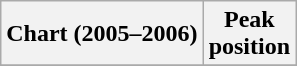<table class="wikitable plainrowheaders">
<tr>
<th scope="col">Chart (2005–2006)</th>
<th scope="col">Peak<br>position</th>
</tr>
<tr>
</tr>
</table>
